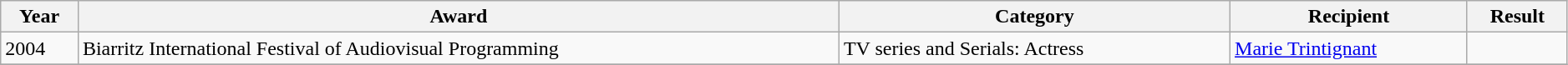<table class="wikitable" style="width:99%;">
<tr>
<th>Year</th>
<th>Award</th>
<th>Category</th>
<th>Recipient</th>
<th>Result</th>
</tr>
<tr>
<td>2004</td>
<td>Biarritz International Festival of Audiovisual Programming</td>
<td>TV series and Serials: Actress</td>
<td><a href='#'>Marie Trintignant</a></td>
<td></td>
</tr>
<tr>
</tr>
</table>
